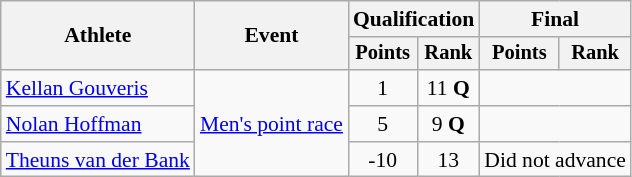<table class="wikitable" style="font-size:90%;">
<tr>
<th rowspan=2>Athlete</th>
<th rowspan=2>Event</th>
<th colspan=2>Qualification</th>
<th colspan=2>Final</th>
</tr>
<tr style="font-size:95%">
<th>Points</th>
<th>Rank</th>
<th>Points</th>
<th>Rank</th>
</tr>
<tr align=center>
<td align=left><a href='#'>Kellan Gouveris</a></td>
<td align=left rowspan=3><a href='#'>Men's point race</a></td>
<td>1</td>
<td>11 <strong>Q</strong></td>
<td colspan="2"></td>
</tr>
<tr align=center>
<td align=left><a href='#'>Nolan Hoffman</a></td>
<td>5</td>
<td>9 <strong>Q</strong></td>
<td colspan="2"></td>
</tr>
<tr align=center>
<td align=left><a href='#'>Theuns van der Bank</a></td>
<td>-10</td>
<td>13</td>
<td colspan="2">Did not advance</td>
</tr>
</table>
